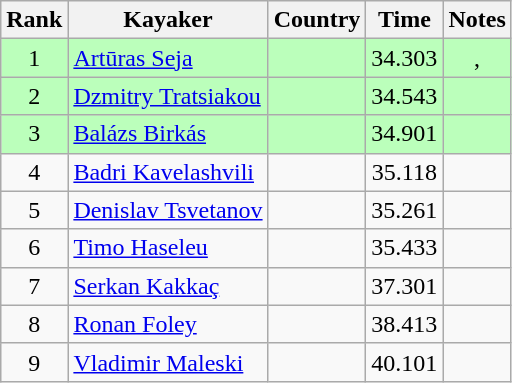<table class="wikitable" style="text-align:center">
<tr>
<th>Rank</th>
<th>Kayaker</th>
<th>Country</th>
<th>Time</th>
<th>Notes</th>
</tr>
<tr bgcolor=bbffbb>
<td>1</td>
<td align="left"><a href='#'>Artūras Seja</a></td>
<td align="left"></td>
<td>34.303</td>
<td>, <strong></strong></td>
</tr>
<tr bgcolor=bbffbb>
<td>2</td>
<td align="left"><a href='#'>Dzmitry Tratsiakou</a></td>
<td align="left"></td>
<td>34.543</td>
<td></td>
</tr>
<tr bgcolor=bbffbb>
<td>3</td>
<td align="left"><a href='#'>Balázs Birkás</a></td>
<td align="left"></td>
<td>34.901</td>
<td></td>
</tr>
<tr>
<td>4</td>
<td align="left"><a href='#'>Badri Kavelashvili</a></td>
<td align="left"></td>
<td>35.118</td>
<td></td>
</tr>
<tr>
<td>5</td>
<td align="left"><a href='#'>Denislav Tsvetanov</a></td>
<td align="left"></td>
<td>35.261</td>
<td></td>
</tr>
<tr>
<td>6</td>
<td align="left"><a href='#'>Timo Haseleu</a></td>
<td align="left"></td>
<td>35.433</td>
<td></td>
</tr>
<tr>
<td>7</td>
<td align="left"><a href='#'>Serkan Kakkaç</a></td>
<td align="left"></td>
<td>37.301</td>
<td></td>
</tr>
<tr>
<td>8</td>
<td align="left"><a href='#'>Ronan Foley</a></td>
<td align="left"></td>
<td>38.413</td>
<td></td>
</tr>
<tr>
<td>9</td>
<td align="left"><a href='#'>Vladimir Maleski</a></td>
<td align="left"></td>
<td>40.101</td>
<td></td>
</tr>
</table>
